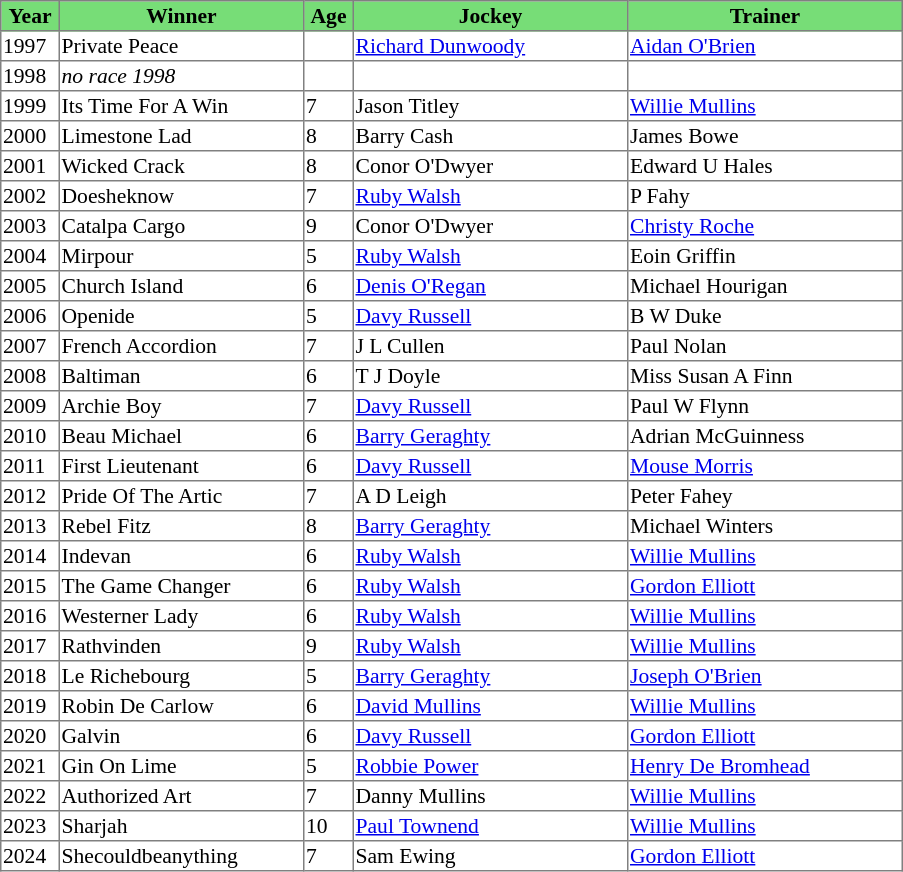<table class = "sortable" | border="1" style="border-collapse: collapse; font-size:90%">
<tr bgcolor="#77dd77" align="center">
<th style="width:36px"><strong>Year</strong></th>
<th style="width:160px"><strong>Winner</strong></th>
<th style="width:30px"><strong>Age</strong></th>
<th style="width:180px"><strong>Jockey</strong></th>
<th style="width:180px"><strong>Trainer</strong></th>
</tr>
<tr>
<td>1997</td>
<td>Private Peace</td>
<td></td>
<td><a href='#'>Richard Dunwoody</a></td>
<td><a href='#'>Aidan O'Brien</a></td>
</tr>
<tr>
<td>1998</td>
<td><em>no race 1998</em></td>
<td></td>
<td></td>
<td></td>
</tr>
<tr>
<td>1999</td>
<td>Its Time For A Win</td>
<td>7</td>
<td>Jason Titley</td>
<td><a href='#'>Willie Mullins</a></td>
</tr>
<tr>
<td>2000</td>
<td>Limestone Lad </td>
<td>8</td>
<td>Barry Cash</td>
<td>James Bowe</td>
</tr>
<tr>
<td>2001</td>
<td>Wicked Crack</td>
<td>8</td>
<td>Conor O'Dwyer</td>
<td>Edward U Hales</td>
</tr>
<tr>
<td>2002</td>
<td>Doesheknow</td>
<td>7</td>
<td><a href='#'>Ruby Walsh</a></td>
<td>P Fahy</td>
</tr>
<tr>
<td>2003</td>
<td>Catalpa Cargo</td>
<td>9</td>
<td>Conor O'Dwyer</td>
<td><a href='#'>Christy Roche</a></td>
</tr>
<tr>
<td>2004</td>
<td>Mirpour</td>
<td>5</td>
<td><a href='#'>Ruby Walsh</a></td>
<td>Eoin Griffin</td>
</tr>
<tr>
<td>2005</td>
<td>Church Island</td>
<td>6</td>
<td><a href='#'>Denis O'Regan</a></td>
<td>Michael Hourigan</td>
</tr>
<tr>
<td>2006</td>
<td>Openide</td>
<td>5</td>
<td><a href='#'>Davy Russell</a></td>
<td>B W Duke</td>
</tr>
<tr>
<td>2007</td>
<td>French Accordion</td>
<td>7</td>
<td>J L Cullen</td>
<td>Paul Nolan</td>
</tr>
<tr>
<td>2008</td>
<td>Baltiman</td>
<td>6</td>
<td>T J Doyle</td>
<td>Miss Susan A Finn</td>
</tr>
<tr>
<td>2009</td>
<td>Archie Boy</td>
<td>7</td>
<td><a href='#'>Davy Russell</a></td>
<td>Paul W Flynn</td>
</tr>
<tr>
<td>2010</td>
<td>Beau Michael</td>
<td>6</td>
<td><a href='#'>Barry Geraghty</a></td>
<td>Adrian McGuinness</td>
</tr>
<tr>
<td>2011</td>
<td>First Lieutenant</td>
<td>6</td>
<td><a href='#'>Davy Russell</a></td>
<td><a href='#'>Mouse Morris</a></td>
</tr>
<tr>
<td>2012</td>
<td>Pride Of The Artic</td>
<td>7</td>
<td>A D Leigh</td>
<td>Peter Fahey</td>
</tr>
<tr>
<td>2013</td>
<td>Rebel Fitz</td>
<td>8</td>
<td><a href='#'>Barry Geraghty</a></td>
<td>Michael Winters</td>
</tr>
<tr>
<td>2014</td>
<td>Indevan</td>
<td>6</td>
<td><a href='#'>Ruby Walsh</a></td>
<td><a href='#'>Willie Mullins</a></td>
</tr>
<tr>
<td>2015</td>
<td>The Game Changer</td>
<td>6</td>
<td><a href='#'>Ruby Walsh</a></td>
<td><a href='#'>Gordon Elliott</a></td>
</tr>
<tr>
<td>2016</td>
<td>Westerner Lady</td>
<td>6</td>
<td><a href='#'>Ruby Walsh</a></td>
<td><a href='#'>Willie Mullins</a></td>
</tr>
<tr>
<td>2017</td>
<td>Rathvinden</td>
<td>9</td>
<td><a href='#'>Ruby Walsh</a></td>
<td><a href='#'>Willie Mullins</a></td>
</tr>
<tr>
<td>2018</td>
<td>Le Richebourg</td>
<td>5</td>
<td><a href='#'>Barry Geraghty</a></td>
<td><a href='#'>Joseph O'Brien</a></td>
</tr>
<tr>
<td>2019</td>
<td>Robin De Carlow</td>
<td>6</td>
<td><a href='#'>David Mullins</a></td>
<td><a href='#'>Willie Mullins</a></td>
</tr>
<tr>
<td>2020</td>
<td>Galvin</td>
<td>6</td>
<td><a href='#'>Davy Russell</a></td>
<td><a href='#'>Gordon Elliott</a></td>
</tr>
<tr>
<td>2021</td>
<td>Gin On Lime</td>
<td>5</td>
<td><a href='#'>Robbie Power</a></td>
<td><a href='#'>Henry De Bromhead</a></td>
</tr>
<tr>
<td>2022</td>
<td>Authorized Art</td>
<td>7</td>
<td>Danny Mullins</td>
<td><a href='#'>Willie Mullins</a></td>
</tr>
<tr>
<td>2023</td>
<td>Sharjah</td>
<td>10</td>
<td><a href='#'>Paul Townend</a></td>
<td><a href='#'>Willie Mullins</a></td>
</tr>
<tr>
<td>2024</td>
<td>Shecouldbeanything</td>
<td>7</td>
<td>Sam Ewing</td>
<td><a href='#'>Gordon Elliott</a></td>
</tr>
</table>
